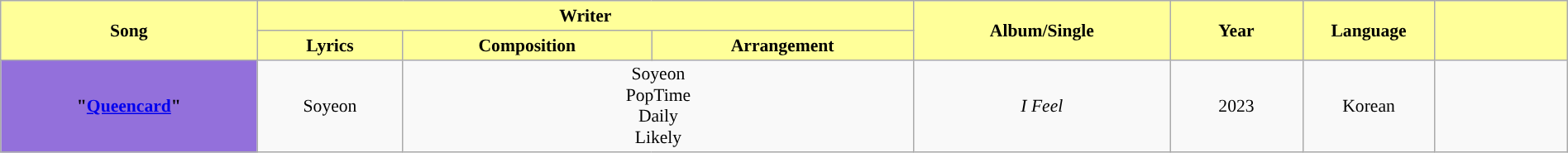<table class="wikitable" style="margin:0.5em auto; clear:both; font-size:.9em; text-align:center; width:100%">
<tr>
<th rowspan="2" style="width:200px; background:#FFFF99;">Song</th>
<th colspan="3" style="width:700px; background:#FFFF99;">Writer</th>
<th rowspan="2" style="width:200px; background:#FFFF99;">Album/Single</th>
<th rowspan="2" style="width:100px; background:#FFFF99;">Year</th>
<th rowspan="2" style="width:100px; background:#FFFF99;">Language</th>
<th rowspan="2" style="width:100px; background:#FFFF99;"></th>
</tr>
<tr>
<th style=background:#FFFF99;">Lyrics</th>
<th style=background:#FFFF99;">Composition</th>
<th style=background:#FFFF99;">Arrangement</th>
</tr>
<tr>
<th scope="row" style="background-color:#9370db">"<a href='#'>Queencard</a>" </th>
<td>Soyeon</td>
<td colspan="2">Soyeon<br> PopTime<br> Daily<br> Likely</td>
<td><em>I Feel</em></td>
<td>2023</td>
<td>Korean</td>
<td></td>
</tr>
</table>
